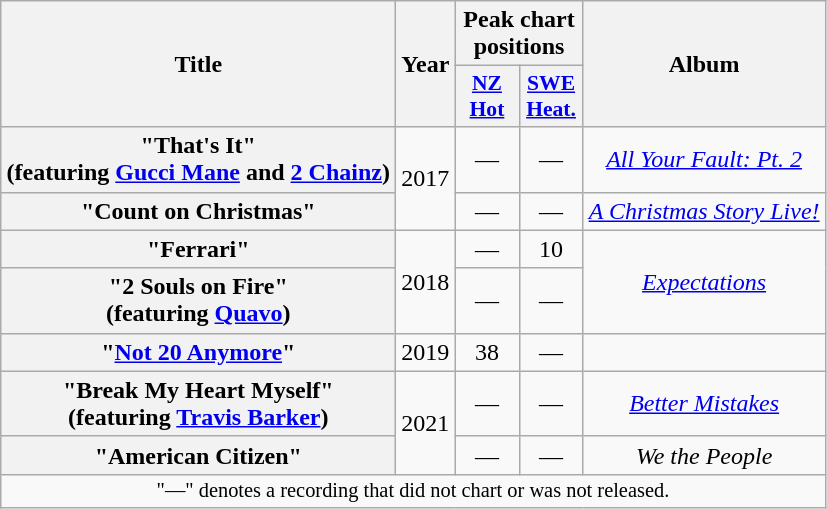<table class="wikitable plainrowheaders" style="text-align:center;">
<tr>
<th scope="col" rowspan="2" style="width:16em;">Title</th>
<th scope="col" rowspan="2">Year</th>
<th scope="col" colspan="2">Peak chart positions</th>
<th scope="col" rowspan="2">Album</th>
</tr>
<tr>
<th scope="col" style="width:2.5em; font-size:90%;"><a href='#'>NZ<br>Hot</a><br></th>
<th scope="col" style="width:2.5em; font-size:90%;"><a href='#'>SWE<br>Heat.</a><br></th>
</tr>
<tr>
<th scope="row">"That's It"<br><span>(featuring <a href='#'>Gucci Mane</a> and <a href='#'>2 Chainz</a>)</span></th>
<td rowspan="2">2017</td>
<td>—</td>
<td>—</td>
<td><em><a href='#'>All Your Fault: Pt. 2</a></em></td>
</tr>
<tr>
<th scope="row">"Count on Christmas"</th>
<td>—</td>
<td>—</td>
<td><em><a href='#'>A Christmas Story Live!</a></em></td>
</tr>
<tr>
<th scope="row">"Ferrari"</th>
<td rowspan="2">2018</td>
<td>—</td>
<td>10</td>
<td rowspan="2"><em><a href='#'>Expectations</a></em></td>
</tr>
<tr>
<th scope="row">"2 Souls on Fire"<br><span>(featuring <a href='#'>Quavo</a>)</span></th>
<td>—</td>
<td>—</td>
</tr>
<tr>
<th scope="row">"<a href='#'>Not 20 Anymore</a>"</th>
<td>2019</td>
<td>38</td>
<td>—</td>
<td></td>
</tr>
<tr>
<th scope="row">"Break My Heart Myself"<br><span>(featuring <a href='#'>Travis Barker</a>)</span></th>
<td rowspan="2">2021</td>
<td>—</td>
<td>—</td>
<td rowspan="1"><em><a href='#'>Better Mistakes</a></em></td>
</tr>
<tr>
<th scope="row">"American Citizen"</th>
<td>—</td>
<td>—</td>
<td><em>We the People</em></td>
</tr>
<tr>
<td colspan="18" style="font-size:85%">"—" denotes a recording that did not chart or was not released.</td>
</tr>
</table>
